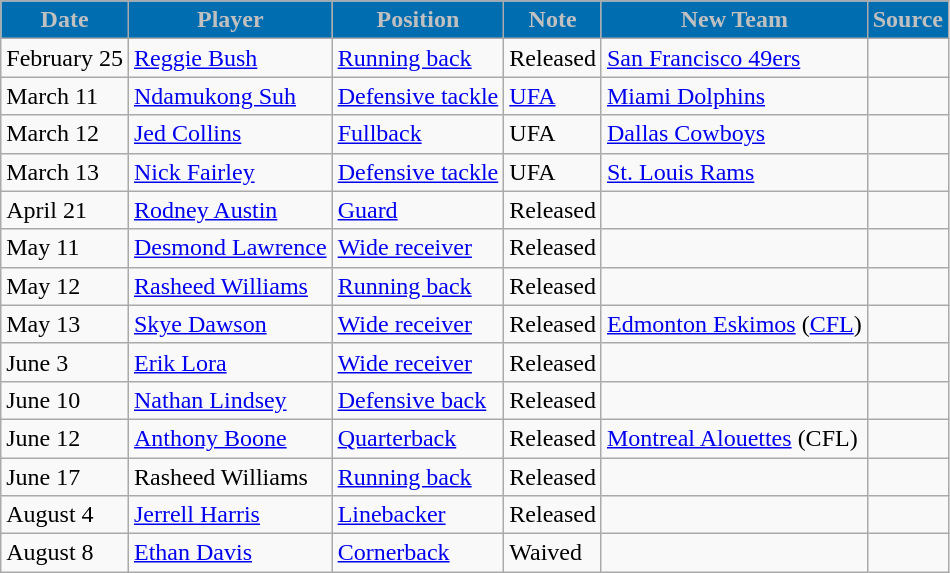<table class="wikitable">
<tr>
<th style="background:#006DB0;color:silver">Date</th>
<th style="background:#006DB0;color:silver">Player</th>
<th style="background:#006DB0;color:silver">Position</th>
<th style="background:#006DB0;color:silver">Note</th>
<th style="background:#006DB0;color:silver">New Team</th>
<th style="background:#006DB0;color:silver">Source</th>
</tr>
<tr>
<td>February 25</td>
<td><a href='#'>Reggie Bush</a></td>
<td><a href='#'>Running back</a></td>
<td>Released</td>
<td><a href='#'>San Francisco 49ers</a></td>
<td></td>
</tr>
<tr>
<td>March 11</td>
<td><a href='#'>Ndamukong Suh</a></td>
<td><a href='#'>Defensive tackle</a></td>
<td><a href='#'>UFA</a></td>
<td><a href='#'>Miami Dolphins</a></td>
<td></td>
</tr>
<tr>
<td>March 12</td>
<td><a href='#'>Jed Collins</a></td>
<td><a href='#'>Fullback</a></td>
<td>UFA</td>
<td><a href='#'>Dallas Cowboys</a></td>
<td></td>
</tr>
<tr>
<td>March 13</td>
<td><a href='#'>Nick Fairley</a></td>
<td><a href='#'>Defensive tackle</a></td>
<td>UFA</td>
<td><a href='#'>St. Louis Rams</a></td>
<td></td>
</tr>
<tr>
<td>April 21</td>
<td><a href='#'>Rodney Austin</a></td>
<td><a href='#'>Guard</a></td>
<td>Released</td>
<td></td>
<td></td>
</tr>
<tr>
<td>May 11</td>
<td><a href='#'>Desmond Lawrence</a></td>
<td><a href='#'>Wide receiver</a></td>
<td>Released</td>
<td></td>
<td></td>
</tr>
<tr>
<td>May 12</td>
<td><a href='#'>Rasheed Williams</a></td>
<td><a href='#'>Running back</a></td>
<td>Released</td>
<td></td>
<td></td>
</tr>
<tr>
<td>May 13</td>
<td><a href='#'>Skye Dawson</a></td>
<td><a href='#'>Wide receiver</a></td>
<td>Released</td>
<td><a href='#'>Edmonton Eskimos</a> (<a href='#'>CFL</a>)</td>
<td></td>
</tr>
<tr>
<td>June 3</td>
<td><a href='#'>Erik Lora</a></td>
<td><a href='#'>Wide receiver</a></td>
<td>Released</td>
<td></td>
<td></td>
</tr>
<tr>
<td>June 10</td>
<td><a href='#'>Nathan Lindsey</a></td>
<td><a href='#'>Defensive back</a></td>
<td>Released</td>
<td></td>
<td></td>
</tr>
<tr>
<td>June 12</td>
<td><a href='#'>Anthony Boone</a></td>
<td><a href='#'>Quarterback</a></td>
<td>Released</td>
<td><a href='#'>Montreal Alouettes</a> (CFL)</td>
<td></td>
</tr>
<tr>
<td>June 17</td>
<td>Rasheed Williams</td>
<td><a href='#'>Running back</a></td>
<td>Released</td>
<td></td>
<td></td>
</tr>
<tr>
<td>August 4</td>
<td><a href='#'>Jerrell Harris</a></td>
<td><a href='#'>Linebacker</a></td>
<td>Released</td>
<td></td>
<td></td>
</tr>
<tr>
<td>August 8</td>
<td><a href='#'>Ethan Davis</a></td>
<td><a href='#'>Cornerback</a></td>
<td>Waived</td>
<td></td>
<td></td>
</tr>
</table>
